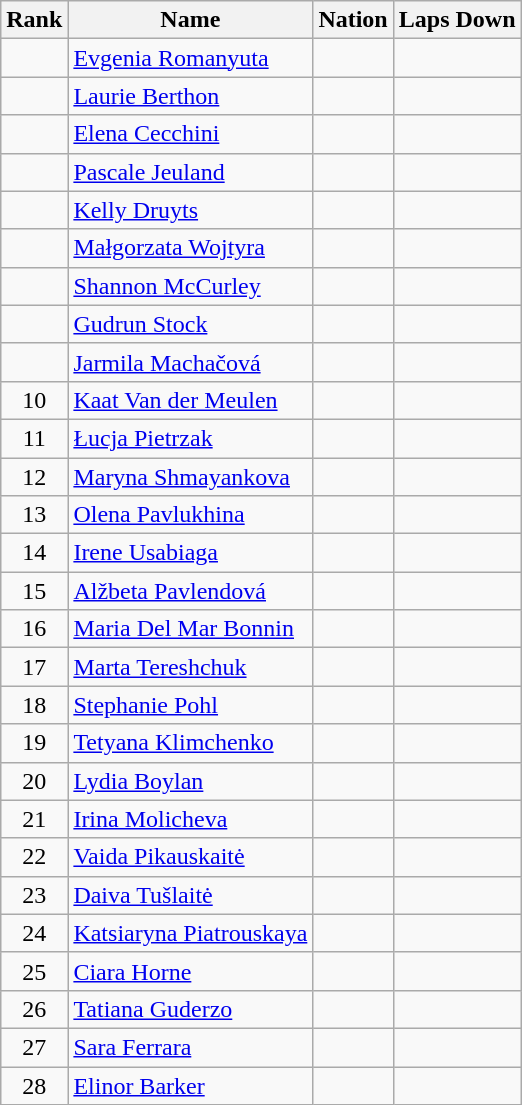<table class="wikitable sortable" style="text-align:center">
<tr>
<th>Rank</th>
<th>Name</th>
<th>Nation</th>
<th>Laps Down</th>
</tr>
<tr>
<td></td>
<td align=left><a href='#'>Evgenia Romanyuta</a></td>
<td align=left></td>
<td></td>
</tr>
<tr>
<td></td>
<td align=left><a href='#'>Laurie Berthon</a></td>
<td align=left></td>
<td></td>
</tr>
<tr>
<td></td>
<td align=left><a href='#'>Elena Cecchini</a></td>
<td align=left></td>
<td></td>
</tr>
<tr>
<td></td>
<td align=left><a href='#'>Pascale Jeuland</a></td>
<td align=left></td>
<td></td>
</tr>
<tr>
<td></td>
<td align=left><a href='#'>Kelly Druyts</a></td>
<td align=left></td>
<td></td>
</tr>
<tr>
<td></td>
<td align=left><a href='#'>Małgorzata Wojtyra</a></td>
<td align=left></td>
<td></td>
</tr>
<tr>
<td></td>
<td align=left><a href='#'>Shannon McCurley</a></td>
<td align=left></td>
<td></td>
</tr>
<tr>
<td></td>
<td align=left><a href='#'>Gudrun Stock</a></td>
<td align=left></td>
<td></td>
</tr>
<tr>
<td></td>
<td align=left><a href='#'>Jarmila Machačová</a></td>
<td align=left></td>
<td></td>
</tr>
<tr>
<td>10</td>
<td align=left><a href='#'>Kaat Van der Meulen</a></td>
<td align=left></td>
<td></td>
</tr>
<tr>
<td>11</td>
<td align=left><a href='#'>Łucja Pietrzak</a></td>
<td align=left></td>
<td></td>
</tr>
<tr>
<td>12</td>
<td align=left><a href='#'>Maryna Shmayankova</a></td>
<td align=left></td>
<td></td>
</tr>
<tr>
<td>13</td>
<td align=left><a href='#'>Olena Pavlukhina</a></td>
<td align=left></td>
<td></td>
</tr>
<tr>
<td>14</td>
<td align=left><a href='#'>Irene Usabiaga</a></td>
<td align=left></td>
<td></td>
</tr>
<tr>
<td>15</td>
<td align=left><a href='#'>Alžbeta Pavlendová</a></td>
<td align=left></td>
<td></td>
</tr>
<tr>
<td>16</td>
<td align=left><a href='#'>Maria Del Mar Bonnin</a></td>
<td align=left></td>
<td></td>
</tr>
<tr>
<td>17</td>
<td align=left><a href='#'>Marta Tereshchuk</a></td>
<td align=left></td>
<td></td>
</tr>
<tr>
<td>18</td>
<td align=left><a href='#'>Stephanie Pohl</a></td>
<td align=left></td>
<td></td>
</tr>
<tr>
<td>19</td>
<td align=left><a href='#'>Tetyana Klimchenko</a></td>
<td align=left></td>
<td></td>
</tr>
<tr>
<td>20</td>
<td align=left><a href='#'>Lydia Boylan</a></td>
<td align=left></td>
<td></td>
</tr>
<tr>
<td>21</td>
<td align=left><a href='#'>Irina Molicheva</a></td>
<td align=left></td>
<td></td>
</tr>
<tr>
<td>22</td>
<td align=left><a href='#'>Vaida Pikauskaitė</a></td>
<td align=left></td>
<td></td>
</tr>
<tr>
<td>23</td>
<td align=left><a href='#'>Daiva Tušlaitė</a></td>
<td align=left></td>
<td></td>
</tr>
<tr>
<td>24</td>
<td align=left><a href='#'>Katsiaryna Piatrouskaya</a></td>
<td align=left></td>
<td></td>
</tr>
<tr>
<td>25</td>
<td align=left><a href='#'>Ciara Horne</a></td>
<td align=left></td>
<td></td>
</tr>
<tr>
<td>26</td>
<td align=left><a href='#'>Tatiana Guderzo</a></td>
<td align=left></td>
<td></td>
</tr>
<tr>
<td>27</td>
<td align=left><a href='#'>Sara Ferrara</a></td>
<td align=left></td>
<td></td>
</tr>
<tr>
<td>28</td>
<td align=left><a href='#'>Elinor Barker</a></td>
<td align=left></td>
<td></td>
</tr>
</table>
